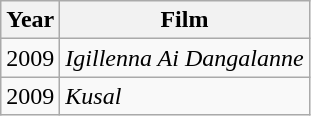<table class="wikitable">
<tr>
<th>Year</th>
<th>Film</th>
</tr>
<tr>
<td>2009</td>
<td><em>Igillenna Ai Dangalanne</em></td>
</tr>
<tr>
<td>2009</td>
<td><em>Kusal</em></td>
</tr>
</table>
